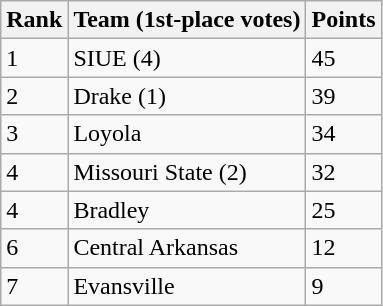<table class="wikitable sortable" style="text-align: left;">
<tr>
<th>Rank</th>
<th>Team (1st-place votes)</th>
<th>Points</th>
</tr>
<tr>
<td>1</td>
<td>SIUE (4)</td>
<td>45</td>
</tr>
<tr>
<td>2</td>
<td>Drake (1)</td>
<td>39</td>
</tr>
<tr>
<td>3</td>
<td>Loyola</td>
<td>34</td>
</tr>
<tr>
<td>4</td>
<td>Missouri State (2)</td>
<td>32</td>
</tr>
<tr>
<td>4</td>
<td>Bradley</td>
<td>25</td>
</tr>
<tr>
<td>6</td>
<td>Central Arkansas</td>
<td>12</td>
</tr>
<tr>
<td>7</td>
<td>Evansville</td>
<td>9</td>
</tr>
</table>
